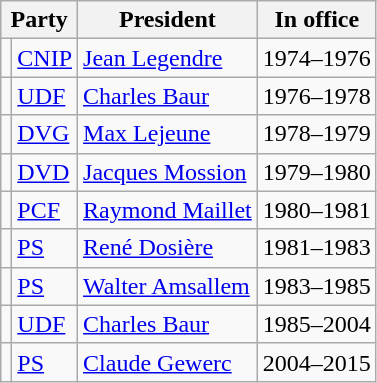<table class="wikitable">
<tr>
<th colspan="2">Party</th>
<th>President</th>
<th>In office</th>
</tr>
<tr>
<td></td>
<td><a href='#'>CNIP</a></td>
<td><a href='#'>Jean Legendre</a></td>
<td>1974–1976</td>
</tr>
<tr>
<td></td>
<td><a href='#'>UDF</a></td>
<td><a href='#'>Charles Baur</a></td>
<td>1976–1978</td>
</tr>
<tr>
<td></td>
<td><a href='#'>DVG</a></td>
<td><a href='#'>Max Lejeune</a></td>
<td>1978–1979</td>
</tr>
<tr>
<td></td>
<td><a href='#'>DVD</a></td>
<td><a href='#'>Jacques Mossion</a></td>
<td>1979–1980</td>
</tr>
<tr>
<td></td>
<td><a href='#'>PCF</a></td>
<td><a href='#'>Raymond Maillet</a></td>
<td>1980–1981</td>
</tr>
<tr>
<td></td>
<td><a href='#'>PS</a></td>
<td><a href='#'>René Dosière</a></td>
<td>1981–1983</td>
</tr>
<tr>
<td></td>
<td><a href='#'>PS</a></td>
<td><a href='#'>Walter Amsallem</a></td>
<td>1983–1985</td>
</tr>
<tr>
<td></td>
<td><a href='#'>UDF</a></td>
<td><a href='#'>Charles Baur</a></td>
<td>1985–2004</td>
</tr>
<tr>
<td></td>
<td><a href='#'>PS</a></td>
<td><a href='#'>Claude Gewerc</a></td>
<td>2004–2015</td>
</tr>
</table>
